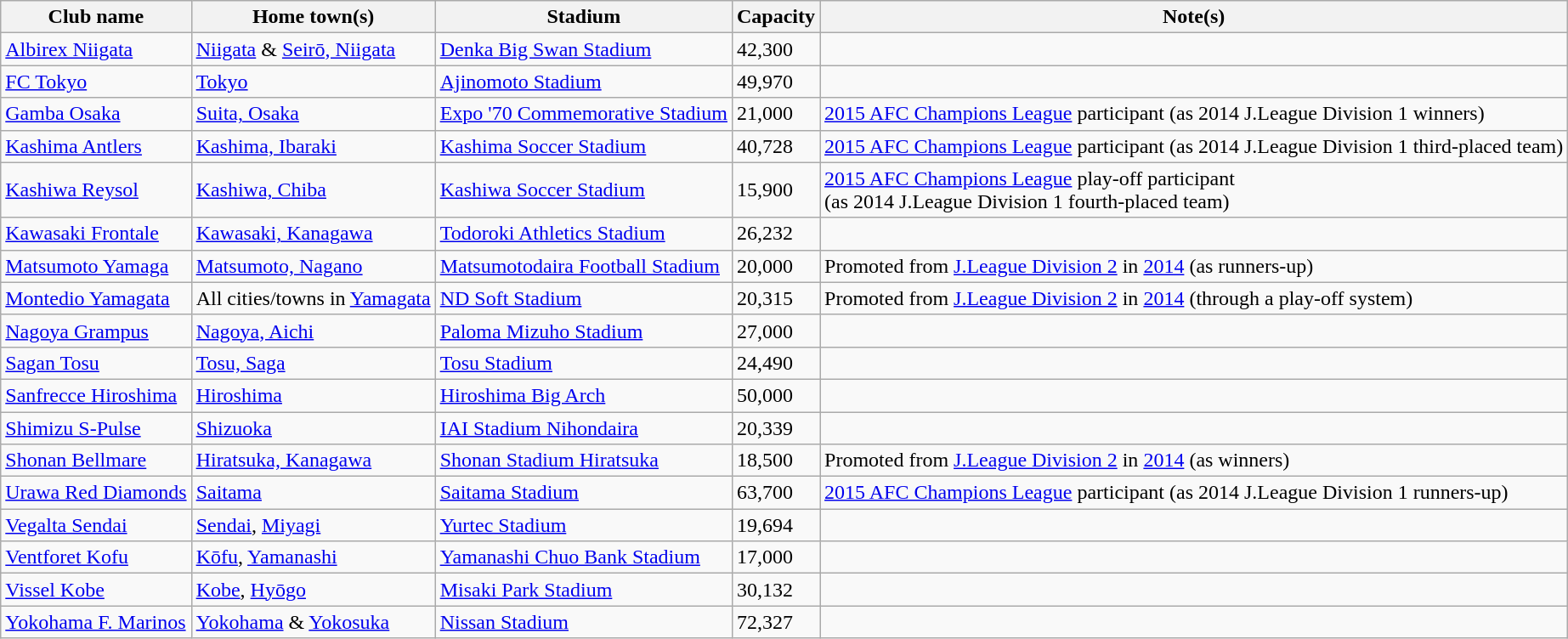<table class="wikitable sortable">
<tr>
<th>Club name</th>
<th>Home town(s)</th>
<th>Stadium</th>
<th>Capacity</th>
<th>Note(s)</th>
</tr>
<tr>
<td><a href='#'>Albirex Niigata</a></td>
<td><a href='#'>Niigata</a> & <a href='#'>Seirō, Niigata</a></td>
<td><a href='#'>Denka Big Swan Stadium</a></td>
<td>42,300</td>
<td></td>
</tr>
<tr>
<td><a href='#'>FC Tokyo</a></td>
<td><a href='#'>Tokyo</a></td>
<td><a href='#'>Ajinomoto Stadium</a></td>
<td>49,970</td>
<td></td>
</tr>
<tr>
<td><a href='#'>Gamba Osaka</a></td>
<td><a href='#'>Suita, Osaka</a></td>
<td><a href='#'>Expo '70 Commemorative Stadium</a></td>
<td>21,000</td>
<td><a href='#'>2015 AFC Champions League</a> participant (as 2014 J.League Division 1 winners)</td>
</tr>
<tr>
<td><a href='#'>Kashima Antlers</a></td>
<td><a href='#'>Kashima, Ibaraki</a></td>
<td><a href='#'>Kashima Soccer Stadium</a></td>
<td>40,728</td>
<td><a href='#'>2015 AFC Champions League</a> participant (as 2014 J.League Division 1 third-placed team)</td>
</tr>
<tr>
<td><a href='#'>Kashiwa Reysol</a></td>
<td><a href='#'>Kashiwa, Chiba</a></td>
<td><a href='#'>Kashiwa Soccer Stadium</a></td>
<td>15,900</td>
<td><a href='#'>2015 AFC Champions League</a> play-off participant <br>(as 2014 J.League Division 1 fourth-placed team)</td>
</tr>
<tr>
<td><a href='#'>Kawasaki Frontale</a></td>
<td><a href='#'>Kawasaki, Kanagawa</a></td>
<td><a href='#'>Todoroki Athletics Stadium</a></td>
<td>26,232</td>
<td></td>
</tr>
<tr>
<td><a href='#'>Matsumoto Yamaga</a></td>
<td><a href='#'>Matsumoto, Nagano</a></td>
<td><a href='#'>Matsumotodaira Football Stadium</a></td>
<td>20,000</td>
<td>Promoted from <a href='#'>J.League Division 2</a> in <a href='#'>2014</a> (as runners-up)</td>
</tr>
<tr>
<td><a href='#'>Montedio Yamagata</a></td>
<td>All cities/towns in <a href='#'>Yamagata</a></td>
<td><a href='#'>ND Soft Stadium</a></td>
<td>20,315</td>
<td>Promoted from <a href='#'>J.League Division 2</a> in <a href='#'>2014</a> (through a play-off system)</td>
</tr>
<tr>
<td><a href='#'>Nagoya Grampus</a></td>
<td><a href='#'>Nagoya, Aichi</a></td>
<td><a href='#'>Paloma Mizuho Stadium</a></td>
<td>27,000</td>
<td></td>
</tr>
<tr>
<td><a href='#'>Sagan Tosu</a></td>
<td><a href='#'>Tosu, Saga</a></td>
<td><a href='#'>Tosu Stadium</a></td>
<td>24,490</td>
<td></td>
</tr>
<tr>
<td><a href='#'>Sanfrecce Hiroshima</a></td>
<td><a href='#'>Hiroshima</a></td>
<td><a href='#'>Hiroshima Big Arch</a></td>
<td>50,000</td>
<td></td>
</tr>
<tr>
<td><a href='#'>Shimizu S-Pulse</a></td>
<td><a href='#'>Shizuoka</a></td>
<td><a href='#'>IAI Stadium Nihondaira</a></td>
<td>20,339</td>
<td></td>
</tr>
<tr>
<td><a href='#'>Shonan Bellmare</a></td>
<td><a href='#'>Hiratsuka, Kanagawa</a></td>
<td><a href='#'>Shonan Stadium Hiratsuka</a></td>
<td>18,500</td>
<td>Promoted from <a href='#'>J.League Division 2</a> in <a href='#'>2014</a> (as winners)</td>
</tr>
<tr>
<td><a href='#'>Urawa Red Diamonds</a></td>
<td><a href='#'>Saitama</a></td>
<td><a href='#'>Saitama Stadium</a></td>
<td>63,700</td>
<td><a href='#'>2015 AFC Champions League</a> participant (as 2014 J.League Division 1 runners-up)</td>
</tr>
<tr>
<td><a href='#'>Vegalta Sendai</a></td>
<td><a href='#'>Sendai</a>, <a href='#'>Miyagi</a></td>
<td><a href='#'>Yurtec Stadium</a></td>
<td>19,694</td>
<td></td>
</tr>
<tr>
<td><a href='#'>Ventforet Kofu</a></td>
<td><a href='#'>Kōfu</a>, <a href='#'>Yamanashi</a></td>
<td><a href='#'>Yamanashi Chuo Bank Stadium</a></td>
<td>17,000</td>
<td></td>
</tr>
<tr>
<td><a href='#'>Vissel Kobe</a></td>
<td><a href='#'>Kobe</a>, <a href='#'>Hyōgo</a></td>
<td><a href='#'>Misaki Park Stadium</a></td>
<td>30,132</td>
<td></td>
</tr>
<tr>
<td><a href='#'>Yokohama F. Marinos</a></td>
<td><a href='#'>Yokohama</a> & <a href='#'>Yokosuka</a></td>
<td><a href='#'>Nissan Stadium</a></td>
<td>72,327</td>
<td></td>
</tr>
</table>
